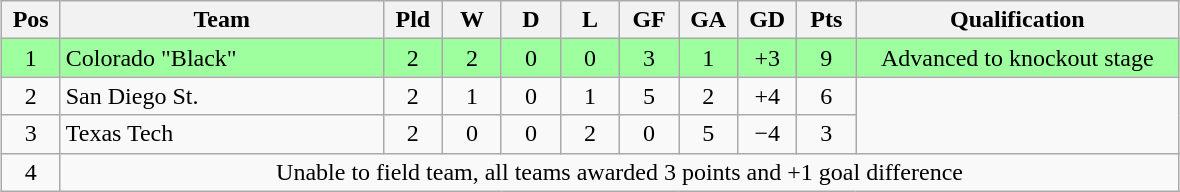<table class="wikitable" style="text-align:center; margin: 1em auto">
<tr>
<th style="width:2em">Pos</th>
<th style="width:13em">Team</th>
<th style="width:2em">Pld</th>
<th style="width:2em">W</th>
<th style="width:2em">D</th>
<th style="width:2em">L</th>
<th style="width:2em">GF</th>
<th style="width:2em">GA</th>
<th style="width:2em">GD</th>
<th style="width:2em">Pts</th>
<th style="width:13em">Qualification</th>
</tr>
<tr bgcolor="#9eff9e">
<td>1</td>
<td style="text-align:left">Colorado "Black"</td>
<td>2</td>
<td>2</td>
<td>0</td>
<td>0</td>
<td>3</td>
<td>1</td>
<td>+3</td>
<td>9</td>
<td>Advanced to knockout stage</td>
</tr>
<tr>
<td>2</td>
<td style="text-align:left">San Diego St.</td>
<td>2</td>
<td>1</td>
<td>0</td>
<td>1</td>
<td>5</td>
<td>2</td>
<td>+4</td>
<td>6</td>
</tr>
<tr>
<td>3</td>
<td style="text-align:left">Texas Tech</td>
<td>2</td>
<td>0</td>
<td>0</td>
<td>2</td>
<td>0</td>
<td>5</td>
<td>−4</td>
<td>3</td>
</tr>
<tr>
<td>4</td>
<td colspan="10">Unable to field team, all teams awarded 3 points and +1 goal difference</td>
</tr>
</table>
